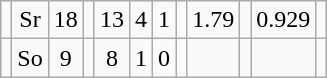<table class="wikitable sortable" style="text-align:center">
<tr>
<td align=left></td>
<td>Sr</td>
<td>18</td>
<td></td>
<td>13</td>
<td>4</td>
<td>1</td>
<td></td>
<td>1.79</td>
<td></td>
<td>0.929</td>
<td></td>
</tr>
<tr>
<td align=left></td>
<td>So</td>
<td>9</td>
<td></td>
<td>8</td>
<td>1</td>
<td>0</td>
<td></td>
<td></td>
<td></td>
<td></td>
<td></td>
</tr>
</table>
